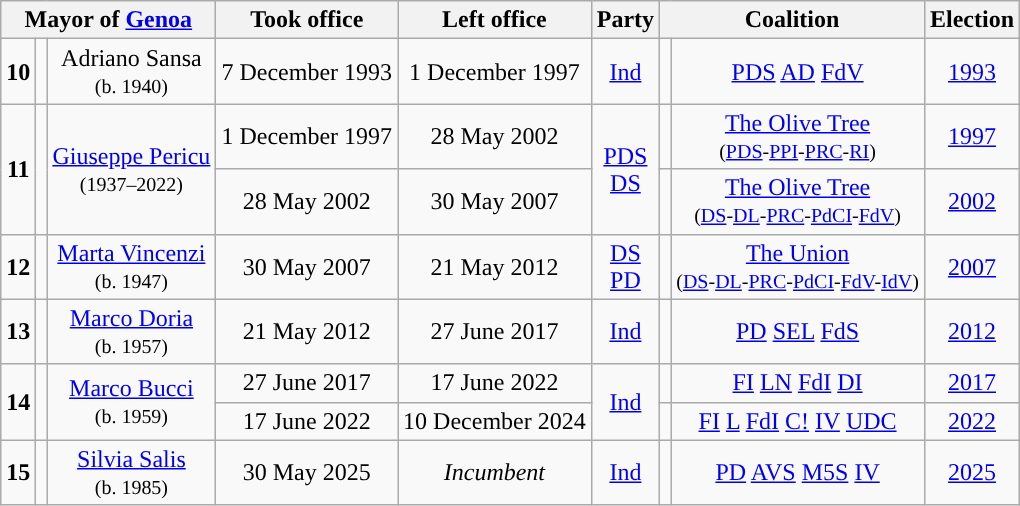<table class="wikitable" style="text-align: center;">
<tr>
<th colspan="3">Mayor of <a href='#'>Genoa</a></th>
<th>Took office</th>
<th>Left office</th>
<th>Party</th>
<th colspan="2">Coalition</th>
<th>Election</th>
</tr>
<tr>
<td style="background: "><strong>10</strong></td>
<td></td>
<td>Adriano Sansa<br><small>(b. 1940)</small></td>
<td>7 December 1993</td>
<td>1 December 1997</td>
<td><a href='#'>Ind</a></td>
<td style="background: "></td>
<td><a href='#'>PDS</a>  <a href='#'>AD</a>  <a href='#'>FdV</a></td>
<td><a href='#'>1993</a></td>
</tr>
<tr>
<td rowspan="2" style="background: "><strong>11</strong></td>
<td rowspan="2"></td>
<td rowspan="2"><a href='#'>Giuseppe Pericu</a><br><small>(1937–2022)</small></td>
<td>1 December 1997</td>
<td>28 May 2002</td>
<td rowspan="2"><a href='#'>PDS</a><br><a href='#'>DS</a></td>
<td style="background: "></td>
<td><a href='#'>The Olive Tree</a> <br><small>(<a href='#'>PDS</a>-<a href='#'>PPI</a>-<a href='#'>PRC</a>-<a href='#'>RI</a>)</small></td>
<td><a href='#'>1997</a></td>
</tr>
<tr>
<td>28 May 2002</td>
<td>30 May 2007</td>
<td style="background: "></td>
<td><a href='#'>The Olive Tree</a> <br><small>(<a href='#'>DS</a>-<a href='#'>DL</a>-<a href='#'>PRC</a>-<a href='#'>PdCI</a>-<a href='#'>FdV</a>)</small></td>
<td><a href='#'>2002</a></td>
</tr>
<tr>
<td style="background: "><strong>12</strong></td>
<td></td>
<td><a href='#'>Marta Vincenzi</a><br><small>(b. 1947)</small></td>
<td>30 May 2007</td>
<td>21 May 2012</td>
<td><a href='#'>DS</a><br><a href='#'>PD</a></td>
<td style="background: "></td>
<td><a href='#'>The Union</a> <br><small>(<a href='#'>DS</a>-<a href='#'>DL</a>-<a href='#'>PRC</a>-<a href='#'>PdCI</a>-<a href='#'>FdV</a>-<a href='#'>IdV</a>)</small></td>
<td><a href='#'>2007</a></td>
</tr>
<tr>
<td style="background: "><strong>13</strong></td>
<td></td>
<td><a href='#'>Marco Doria</a><br><small>(b. 1957)</small></td>
<td>21 May 2012</td>
<td>27 June 2017</td>
<td><a href='#'>Ind</a></td>
<td style="background: "></td>
<td><a href='#'>PD</a>  <a href='#'>SEL</a>  <a href='#'>FdS</a></td>
<td><a href='#'>2012</a></td>
</tr>
<tr>
<td rowspan=2 style="background: "><strong>14</strong></td>
<td rowspan=2></td>
<td rowspan=2><a href='#'>Marco Bucci</a><br><small>(b. 1959)</small></td>
<td>27 June 2017</td>
<td>17 June 2022</td>
<td rowspan=2><a href='#'>Ind</a></td>
<td style="background: "></td>
<td><a href='#'>FI</a>  <a href='#'>LN</a>  <a href='#'>FdI</a>  <a href='#'>DI</a></td>
<td><a href='#'>2017</a></td>
</tr>
<tr>
<td>17 June 2022</td>
<td>10 December 2024</td>
<td style="background: "></td>
<td><a href='#'>FI</a>  <a href='#'>L</a>  <a href='#'>FdI</a>  <a href='#'>C!</a>  <a href='#'>IV</a>  <a href='#'>UDC</a></td>
<td><a href='#'>2022</a></td>
</tr>
<tr>
<td style="background: "><strong>15</strong></td>
<td></td>
<td><a href='#'>Silvia Salis</a><br><small>(b. 1985)</small></td>
<td>30 May 2025</td>
<td><em>Incumbent</em></td>
<td><a href='#'>Ind</a></td>
<td style="background: "></td>
<td><a href='#'>PD</a>  <a href='#'>AVS</a>  <a href='#'>M5S</a>  <a href='#'>IV</a></td>
<td><a href='#'>2025</a></td>
</tr>
</table>
